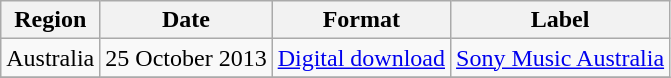<table class=wikitable>
<tr>
<th>Region</th>
<th>Date</th>
<th>Format</th>
<th>Label</th>
</tr>
<tr>
<td>Australia</td>
<td>25 October 2013</td>
<td><a href='#'>Digital download</a></td>
<td><a href='#'>Sony Music Australia</a></td>
</tr>
<tr>
</tr>
</table>
